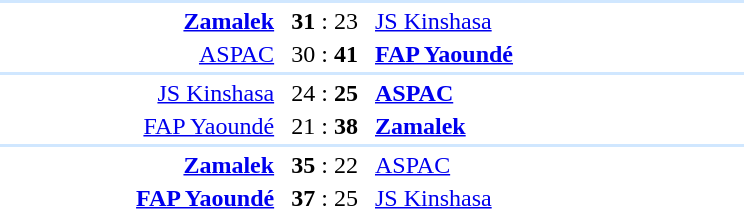<table style="text-align:center" width=500>
<tr>
<th width=30%></th>
<th width=10%></th>
<th width=30%></th>
<th width=10%></th>
</tr>
<tr align="left" bgcolor=#D0E7FF>
<td colspan=4></td>
</tr>
<tr>
<td align="right"><strong><a href='#'>Zamalek</a></strong> </td>
<td><strong>31</strong> : 23</td>
<td align=left> <a href='#'>JS Kinshasa</a></td>
</tr>
<tr>
<td align="right"><a href='#'>ASPAC</a> </td>
<td>30 : <strong>41</strong></td>
<td align=left> <strong><a href='#'>FAP Yaoundé</a></strong></td>
</tr>
<tr align="left" bgcolor=#D0E7FF>
<td colspan=4></td>
</tr>
<tr>
<td align="right"><a href='#'>JS Kinshasa</a> </td>
<td>24 : <strong>25</strong></td>
<td align=left> <strong><a href='#'>ASPAC</a></strong></td>
</tr>
<tr>
<td align="right"><a href='#'>FAP Yaoundé</a> </td>
<td>21 : <strong>38</strong></td>
<td align=left> <strong><a href='#'>Zamalek</a></strong></td>
</tr>
<tr align="left" bgcolor=#D0E7FF>
<td colspan=4></td>
</tr>
<tr>
<td align="right"><strong><a href='#'>Zamalek</a></strong> </td>
<td><strong>35</strong> : 22</td>
<td align=left> <a href='#'>ASPAC</a></td>
</tr>
<tr>
<td align="right"><strong><a href='#'>FAP Yaoundé</a></strong> </td>
<td><strong>37</strong> : 25</td>
<td align=left> <a href='#'>JS Kinshasa</a></td>
</tr>
</table>
